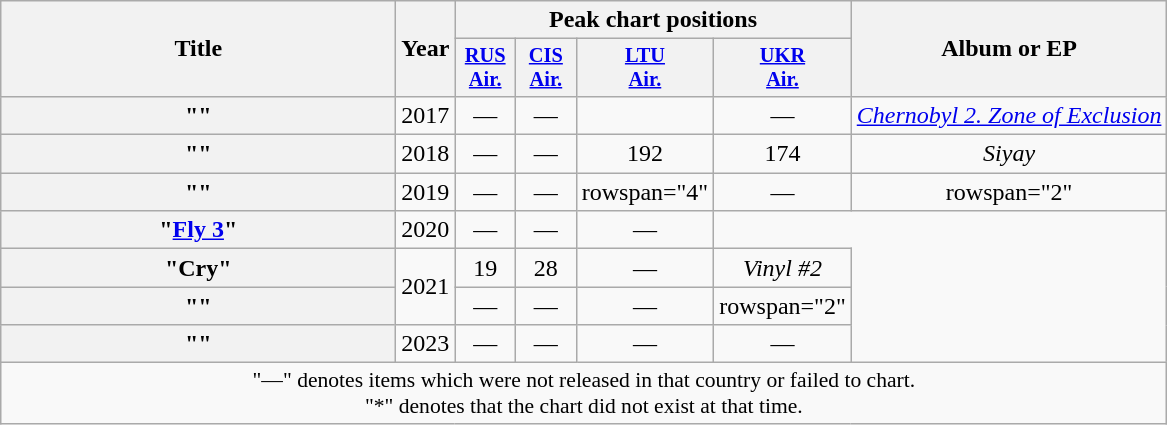<table class="wikitable plainrowheaders" style="text-align:center;">
<tr>
<th rowspan="2" style="width:16em;">Title</th>
<th rowspan="2" style="width:1em;">Year</th>
<th colspan="4">Peak chart positions</th>
<th rowspan="2">Album or EP</th>
</tr>
<tr>
<th scope="col" style="width:2.5em;font-size:85%;"><a href='#'>RUS<br>Air.</a><br></th>
<th scope="col" style="width:2.5em;font-size:85%;"><a href='#'>CIS<br>Air.</a><br></th>
<th scope="col" style="width:2.5em;font-size:85%;"><a href='#'>LTU<br>Air.</a><br></th>
<th scope="col" style="width:2.5em;font-size:85%;"><a href='#'>UKR<br>Air.</a><br></th>
</tr>
<tr>
<th scope="row">""</th>
<td align="center">2017</td>
<td>—</td>
<td>—</td>
<td></td>
<td>—</td>
<td><em><a href='#'>Chernobyl 2. Zone of Exclusion</a></em><br></td>
</tr>
<tr>
<th scope="row">""</th>
<td>2018</td>
<td>—</td>
<td>—</td>
<td>192</td>
<td>174</td>
<td><em>Siyay</em></td>
</tr>
<tr>
<th scope="row">""</th>
<td>2019</td>
<td>—</td>
<td>—</td>
<td>rowspan="4" </td>
<td>—</td>
<td>rowspan="2" </td>
</tr>
<tr>
<th scope="row">"<a href='#'>Fly 3</a>"<br></th>
<td>2020</td>
<td>—</td>
<td>—</td>
<td>—</td>
</tr>
<tr>
<th scope="row">"Cry"</th>
<td rowspan="2">2021</td>
<td>19</td>
<td>28</td>
<td>—</td>
<td><em>Vinyl #2</em></td>
</tr>
<tr>
<th scope="row">""<br></th>
<td>—</td>
<td>—</td>
<td>—</td>
<td>rowspan="2" </td>
</tr>
<tr>
<th scope="row">""<br></th>
<td>2023</td>
<td>—</td>
<td>—</td>
<td>—</td>
<td>—</td>
</tr>
<tr>
<td colspan="7" style="font-size:90%;">"—" denotes items which were not released in that country or failed to chart.<br>"*" denotes that the chart did not exist at that time.</td>
</tr>
</table>
